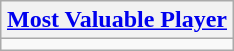<table class=wikitable style="text-align:center; margin:auto">
<tr>
<th><a href='#'>Most Valuable Player</a></th>
</tr>
<tr>
<td></td>
</tr>
</table>
